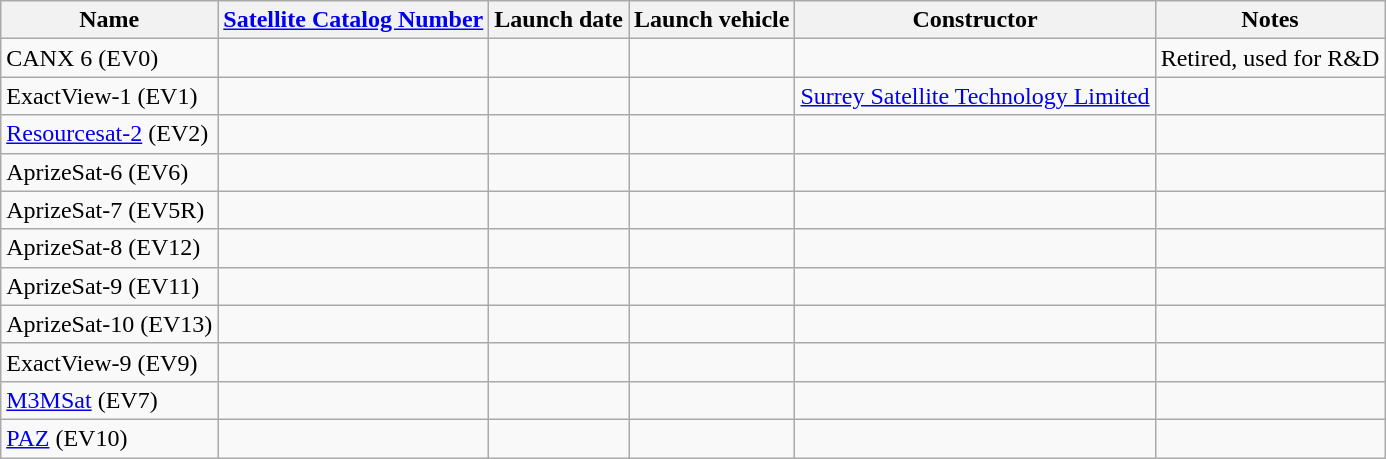<table class="wikitable">
<tr>
<th>Name</th>
<th><a href='#'>Satellite Catalog Number</a></th>
<th>Launch date</th>
<th>Launch vehicle</th>
<th>Constructor</th>
<th>Notes</th>
</tr>
<tr>
<td>CANX 6 (EV0)</td>
<td></td>
<td></td>
<td></td>
<td></td>
<td>Retired, used for R&D</td>
</tr>
<tr>
<td>ExactView-1 (EV1)</td>
<td></td>
<td></td>
<td></td>
<td><a href='#'>Surrey Satellite Technology Limited</a></td>
<td></td>
</tr>
<tr>
<td><a href='#'>Resourcesat-2</a> (EV2)</td>
<td></td>
<td></td>
<td></td>
<td></td>
<td></td>
</tr>
<tr>
<td>AprizeSat-6 (EV6)</td>
<td></td>
<td></td>
<td></td>
<td></td>
<td></td>
</tr>
<tr>
<td>AprizeSat-7 (EV5R)</td>
<td></td>
<td></td>
<td></td>
<td></td>
<td></td>
</tr>
<tr>
<td>AprizeSat-8 (EV12)</td>
<td></td>
<td></td>
<td></td>
<td></td>
<td></td>
</tr>
<tr>
<td>AprizeSat-9 (EV11)</td>
<td></td>
<td></td>
<td></td>
<td></td>
<td></td>
</tr>
<tr>
<td>AprizeSat-10 (EV13)</td>
<td></td>
<td></td>
<td></td>
<td></td>
<td></td>
</tr>
<tr>
<td>ExactView-9 (EV9)</td>
<td></td>
<td></td>
<td></td>
<td></td>
<td></td>
</tr>
<tr>
<td><a href='#'>M3MSat</a> (EV7)</td>
<td></td>
<td></td>
<td></td>
<td></td>
<td></td>
</tr>
<tr>
<td><a href='#'>PAZ</a> (EV10)</td>
<td></td>
<td></td>
<td></td>
<td></td>
<td></td>
</tr>
</table>
